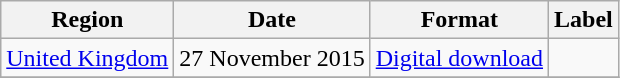<table class=wikitable>
<tr>
<th>Region</th>
<th>Date</th>
<th>Format</th>
<th>Label</th>
</tr>
<tr>
<td><a href='#'>United Kingdom</a></td>
<td>27 November 2015</td>
<td><a href='#'>Digital download</a></td>
<td></td>
</tr>
<tr>
</tr>
</table>
